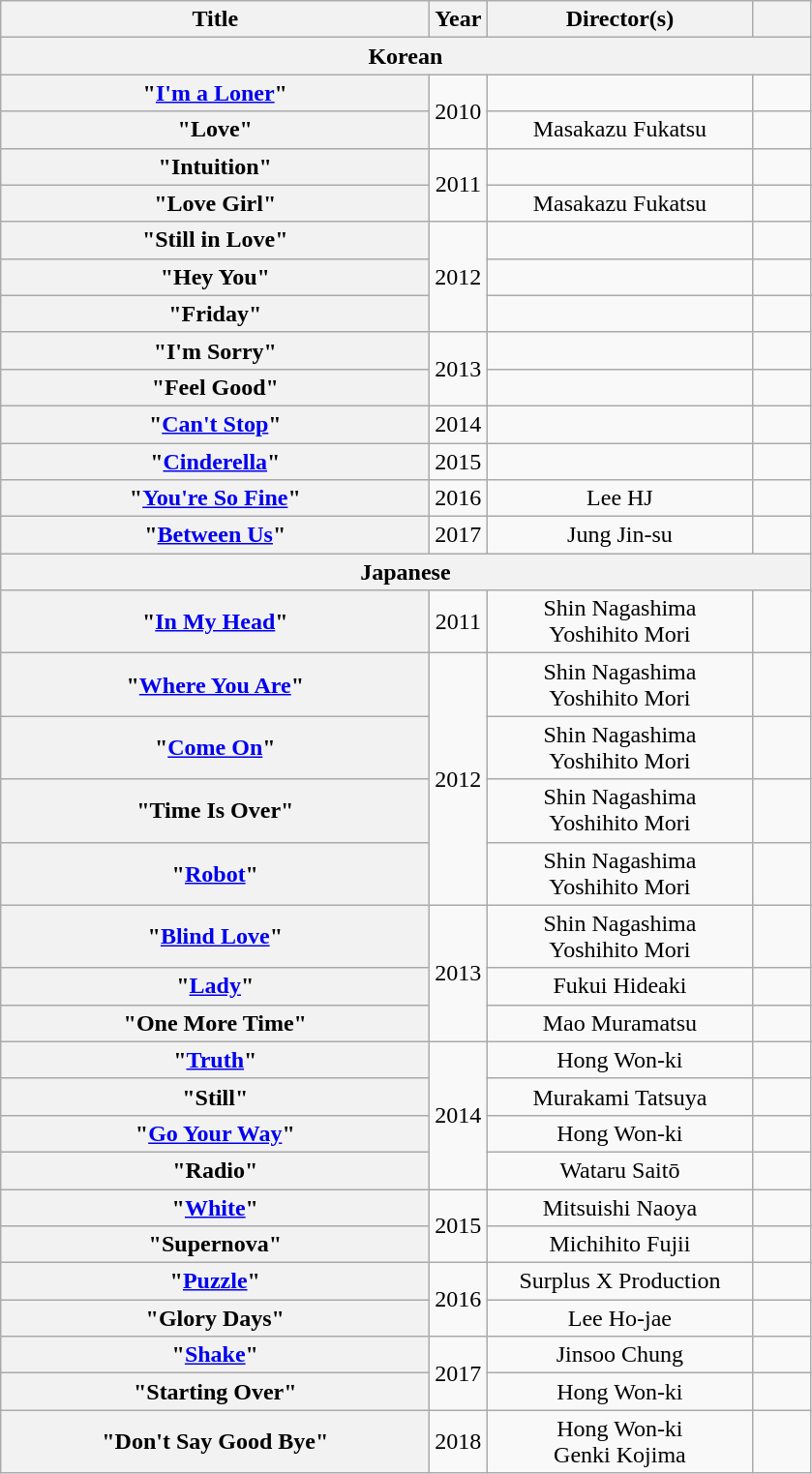<table class="wikitable sortable plainrowheaders" style="text-align: center;">
<tr>
<th scope="col" style="width: 18em;">Title</th>
<th scope="col" style="width: 2em;">Year</th>
<th scope="col" style="width: 11em;">Director(s)</th>
<th scope="col" style="width: 2em;" class="unsortable"></th>
</tr>
<tr>
<th colspan="4">Korean</th>
</tr>
<tr>
<th scope="row">"<a href='#'>I'm a Loner</a>"</th>
<td rowspan="2">2010</td>
<td></td>
<td></td>
</tr>
<tr>
<th scope="row">"Love"</th>
<td>Masakazu Fukatsu</td>
<td></td>
</tr>
<tr>
<th scope="row">"Intuition"</th>
<td rowspan="2">2011</td>
<td></td>
<td></td>
</tr>
<tr>
<th scope="row">"Love Girl"</th>
<td>Masakazu Fukatsu</td>
<td></td>
</tr>
<tr>
<th scope="row">"Still in Love"</th>
<td rowspan="3">2012</td>
<td></td>
<td></td>
</tr>
<tr>
<th scope="row">"Hey You"</th>
<td></td>
<td></td>
</tr>
<tr>
<th scope="row">"Friday"</th>
<td></td>
<td></td>
</tr>
<tr>
<th scope="row">"I'm Sorry"</th>
<td rowspan="2">2013</td>
<td></td>
<td></td>
</tr>
<tr>
<th scope="row">"Feel Good"</th>
<td></td>
<td></td>
</tr>
<tr>
<th scope="row">"<a href='#'>Can't Stop</a>"</th>
<td>2014</td>
<td></td>
<td></td>
</tr>
<tr>
<th scope="row">"<a href='#'>Cinderella</a>"</th>
<td>2015</td>
<td></td>
<td></td>
</tr>
<tr>
<th scope="row">"<a href='#'>You're So Fine</a>"</th>
<td>2016</td>
<td>Lee HJ</td>
<td></td>
</tr>
<tr>
<th scope="row">"<a href='#'>Between Us</a>"</th>
<td>2017</td>
<td>Jung Jin-su</td>
<td></td>
</tr>
<tr>
<th colspan="4">Japanese</th>
</tr>
<tr>
<th scope="row">"<a href='#'>In My Head</a>"</th>
<td>2011</td>
<td>Shin Nagashima<br>Yoshihito Mori</td>
<td></td>
</tr>
<tr>
<th scope="row">"<a href='#'>Where You Are</a>"</th>
<td rowspan="4">2012</td>
<td>Shin Nagashima<br>Yoshihito Mori</td>
<td></td>
</tr>
<tr>
<th scope="row">"<a href='#'>Come On</a>"</th>
<td>Shin Nagashima<br>Yoshihito Mori</td>
<td></td>
</tr>
<tr>
<th scope="row">"Time Is Over"</th>
<td>Shin Nagashima<br>Yoshihito Mori</td>
<td></td>
</tr>
<tr>
<th scope="row">"<a href='#'>Robot</a>"</th>
<td>Shin Nagashima<br>Yoshihito Mori</td>
<td></td>
</tr>
<tr>
<th scope="row">"<a href='#'>Blind Love</a>"</th>
<td rowspan="3">2013</td>
<td>Shin Nagashima<br>Yoshihito Mori</td>
<td></td>
</tr>
<tr>
<th scope="row">"<a href='#'>Lady</a>"</th>
<td>Fukui Hideaki</td>
<td></td>
</tr>
<tr>
<th scope="row">"One More Time"</th>
<td>Mao Muramatsu</td>
<td></td>
</tr>
<tr>
<th scope="row">"<a href='#'>Truth</a>"</th>
<td rowspan="4">2014</td>
<td>Hong Won-ki</td>
<td></td>
</tr>
<tr>
<th scope="row">"Still"</th>
<td>Murakami Tatsuya</td>
<td></td>
</tr>
<tr>
<th scope="row">"<a href='#'>Go Your Way</a>"</th>
<td>Hong Won-ki</td>
<td></td>
</tr>
<tr>
<th scope="row">"Radio"</th>
<td>Wataru Saitō</td>
<td></td>
</tr>
<tr>
<th scope="row">"<a href='#'>White</a>"</th>
<td rowspan="2">2015</td>
<td>Mitsuishi Naoya</td>
<td></td>
</tr>
<tr>
<th scope="row">"Supernova"</th>
<td>Michihito Fujii</td>
<td></td>
</tr>
<tr>
<th scope="row">"<a href='#'>Puzzle</a>"</th>
<td rowspan="2">2016</td>
<td>Surplus X Production</td>
<td></td>
</tr>
<tr>
<th scope="row">"Glory Days"</th>
<td>Lee Ho-jae</td>
<td></td>
</tr>
<tr>
<th scope="row">"<a href='#'>Shake</a>"</th>
<td rowspan="2">2017</td>
<td>Jinsoo Chung</td>
<td></td>
</tr>
<tr>
<th scope="row">"Starting Over"</th>
<td>Hong Won-ki</td>
<td></td>
</tr>
<tr>
<th scope="row">"Don't Say Good Bye"</th>
<td>2018</td>
<td>Hong Won-ki<br>Genki Kojima</td>
<td></td>
</tr>
</table>
